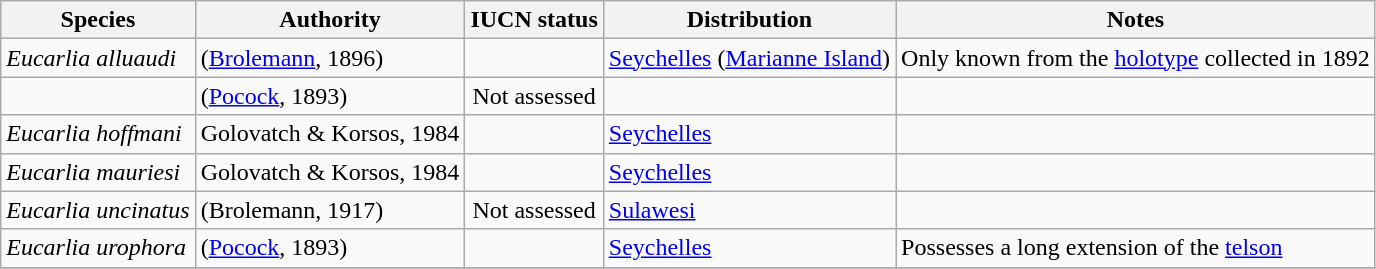<table class="wikitable">
<tr>
<th>Species</th>
<th>Authority</th>
<th>IUCN status</th>
<th>Distribution</th>
<th>Notes</th>
</tr>
<tr>
<td><em>Eucarlia alluaudi</em></td>
<td>(<a href='#'>Brolemann</a>, 1896)</td>
<td style="text-align: center;"></td>
<td><a href='#'>Seychelles</a> (<a href='#'>Marianne Island</a>)</td>
<td>Only known from the <a href='#'>holotype</a> collected in 1892</td>
</tr>
<tr>
<td></td>
<td>(<a href='#'>Pocock</a>, 1893)</td>
<td style="text-align: center;">Not assessed</td>
<td></td>
<td></td>
</tr>
<tr>
<td><em>Eucarlia hoffmani</em></td>
<td>Golovatch & Korsos, 1984</td>
<td style="text-align: center;"></td>
<td><a href='#'>Seychelles</a></td>
<td></td>
</tr>
<tr>
<td><em>Eucarlia mauriesi</em></td>
<td>Golovatch & Korsos, 1984</td>
<td style="text-align: center;"></td>
<td><a href='#'>Seychelles</a></td>
<td></td>
</tr>
<tr>
<td><em>Eucarlia uncinatus</em></td>
<td>(Brolemann, 1917)</td>
<td style="text-align: center;">Not assessed</td>
<td><a href='#'>Sulawesi</a></td>
<td></td>
</tr>
<tr>
<td><em>Eucarlia urophora</em></td>
<td>(<a href='#'>Pocock</a>, 1893)</td>
<td style="text-align: center;"></td>
<td><a href='#'>Seychelles</a></td>
<td>Possesses a long extension of the <a href='#'>telson</a></td>
</tr>
<tr>
</tr>
</table>
